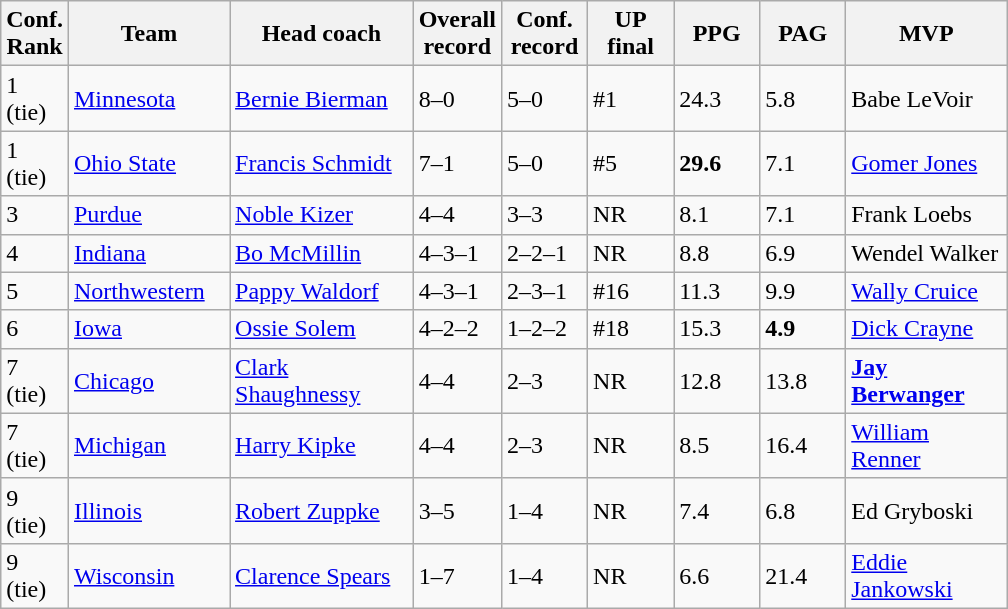<table class="sortable wikitable">
<tr>
<th width="25">Conf. Rank</th>
<th width="100">Team</th>
<th width="115">Head coach</th>
<th width="50">Overall record</th>
<th width="50">Conf. record</th>
<th width="50">UP<br>final</th>
<th width="50">PPG</th>
<th width="50">PAG</th>
<th width="100">MVP</th>
</tr>
<tr align="left" bgcolor="">
<td>1 (tie)</td>
<td><a href='#'>Minnesota</a></td>
<td><a href='#'>Bernie Bierman</a></td>
<td>8–0</td>
<td>5–0</td>
<td>#1</td>
<td>24.3</td>
<td>5.8</td>
<td>Babe LeVoir</td>
</tr>
<tr align="left" bgcolor="">
<td>1 (tie)</td>
<td><a href='#'>Ohio State</a></td>
<td><a href='#'>Francis Schmidt</a></td>
<td>7–1</td>
<td>5–0</td>
<td>#5</td>
<td><strong>29.6</strong></td>
<td>7.1</td>
<td><a href='#'>Gomer Jones</a></td>
</tr>
<tr align="left" bgcolor="">
<td>3</td>
<td><a href='#'>Purdue</a></td>
<td><a href='#'>Noble Kizer</a></td>
<td>4–4</td>
<td>3–3</td>
<td>NR</td>
<td>8.1</td>
<td>7.1</td>
<td>Frank Loebs</td>
</tr>
<tr align="left" bgcolor="">
<td>4</td>
<td><a href='#'>Indiana</a></td>
<td><a href='#'>Bo McMillin</a></td>
<td>4–3–1</td>
<td>2–2–1</td>
<td>NR</td>
<td>8.8</td>
<td>6.9</td>
<td>Wendel Walker</td>
</tr>
<tr align="left" bgcolor="">
<td>5</td>
<td><a href='#'>Northwestern</a></td>
<td><a href='#'>Pappy Waldorf</a></td>
<td>4–3–1</td>
<td>2–3–1</td>
<td>#16</td>
<td>11.3</td>
<td>9.9</td>
<td><a href='#'>Wally Cruice</a></td>
</tr>
<tr align="left" bgcolor="">
<td>6</td>
<td><a href='#'>Iowa</a></td>
<td><a href='#'>Ossie Solem</a></td>
<td>4–2–2</td>
<td>1–2–2</td>
<td>#18</td>
<td>15.3</td>
<td><strong>4.9</strong></td>
<td><a href='#'>Dick Crayne</a></td>
</tr>
<tr align="left" bgcolor="">
<td>7 (tie)</td>
<td><a href='#'>Chicago</a></td>
<td><a href='#'>Clark Shaughnessy</a></td>
<td>4–4</td>
<td>2–3</td>
<td>NR</td>
<td>12.8</td>
<td>13.8</td>
<td><strong><a href='#'>Jay Berwanger</a></strong></td>
</tr>
<tr align="left" bgcolor="">
<td>7 (tie)</td>
<td><a href='#'>Michigan</a></td>
<td><a href='#'>Harry Kipke</a></td>
<td>4–4</td>
<td>2–3</td>
<td>NR</td>
<td>8.5</td>
<td>16.4</td>
<td><a href='#'>William Renner</a></td>
</tr>
<tr align="left" bgcolor="">
<td>9 (tie)</td>
<td><a href='#'>Illinois</a></td>
<td><a href='#'>Robert Zuppke</a></td>
<td>3–5</td>
<td>1–4</td>
<td>NR</td>
<td>7.4</td>
<td>6.8</td>
<td>Ed Gryboski</td>
</tr>
<tr align="left" bgcolor="">
<td>9 (tie)</td>
<td><a href='#'>Wisconsin</a></td>
<td><a href='#'>Clarence Spears</a></td>
<td>1–7</td>
<td>1–4</td>
<td>NR</td>
<td>6.6</td>
<td>21.4</td>
<td><a href='#'>Eddie Jankowski</a></td>
</tr>
</table>
